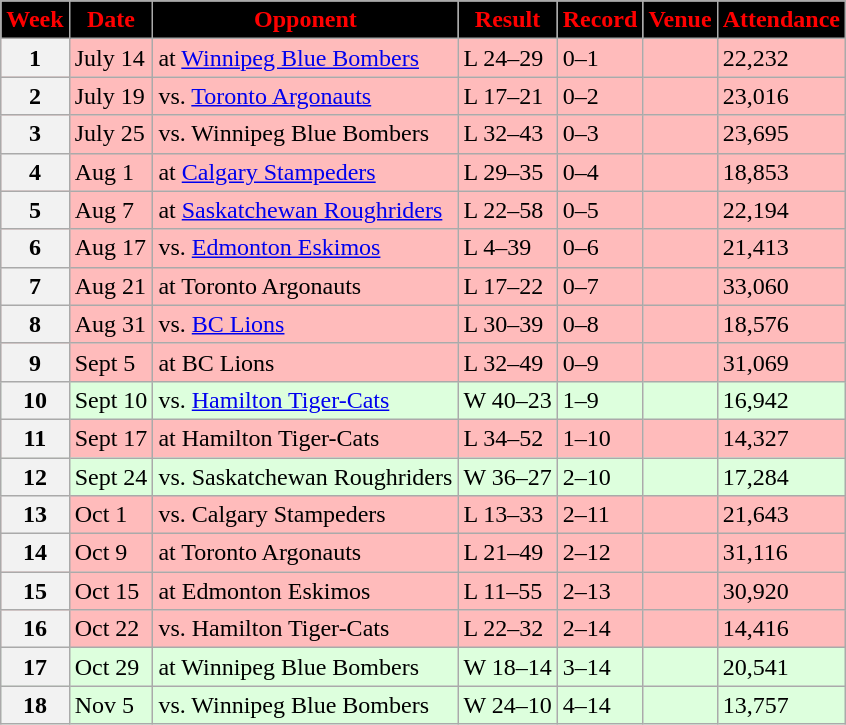<table class="wikitable sortable sortable">
<tr>
<th style="background:#000000;color:#FF0000;">Week</th>
<th style="background:#000000;color:#FF0000;">Date</th>
<th style="background:#000000;color:#FF0000;">Opponent</th>
<th style="background:#000000;color:#FF0000;">Result</th>
<th style="background:#000000;color:#FF0000;">Record</th>
<th style="background:#000000;color:#FF0000;">Venue</th>
<th style="background:#000000;color:#FF0000;">Attendance</th>
</tr>
<tr style="background:#ffbbbb">
<th>1</th>
<td>July 14</td>
<td>at <a href='#'>Winnipeg Blue Bombers</a></td>
<td>L 24–29</td>
<td>0–1</td>
<td></td>
<td>22,232</td>
</tr>
<tr style="background:#ffbbbb">
<th>2</th>
<td>July 19</td>
<td>vs. <a href='#'>Toronto Argonauts</a></td>
<td>L 17–21</td>
<td>0–2</td>
<td></td>
<td>23,016</td>
</tr>
<tr style="background:#ffbbbb">
<th>3</th>
<td>July 25</td>
<td>vs. Winnipeg Blue Bombers</td>
<td>L 32–43</td>
<td>0–3</td>
<td></td>
<td>23,695</td>
</tr>
<tr style="background:#ffbbbb">
<th>4</th>
<td>Aug 1</td>
<td>at <a href='#'>Calgary Stampeders</a></td>
<td>L 29–35</td>
<td>0–4</td>
<td></td>
<td>18,853</td>
</tr>
<tr style="background:#ffbbbb">
<th>5</th>
<td>Aug 7</td>
<td>at <a href='#'>Saskatchewan Roughriders</a></td>
<td>L 22–58</td>
<td>0–5</td>
<td></td>
<td>22,194</td>
</tr>
<tr style="background:#ffbbbb">
<th>6</th>
<td>Aug 17</td>
<td>vs. <a href='#'>Edmonton Eskimos</a></td>
<td>L 4–39</td>
<td>0–6</td>
<td></td>
<td>21,413</td>
</tr>
<tr style="background:#ffbbbb">
<th>7</th>
<td>Aug 21</td>
<td>at Toronto Argonauts</td>
<td>L 17–22</td>
<td>0–7</td>
<td></td>
<td>33,060</td>
</tr>
<tr style="background:#ffbbbb">
<th>8</th>
<td>Aug 31</td>
<td>vs. <a href='#'>BC Lions</a></td>
<td>L 30–39</td>
<td>0–8</td>
<td></td>
<td>18,576</td>
</tr>
<tr style="background:#ffbbbb">
<th>9</th>
<td>Sept 5</td>
<td>at BC Lions</td>
<td>L 32–49</td>
<td>0–9</td>
<td></td>
<td>31,069</td>
</tr>
<tr style="background:#ddffdd">
<th>10</th>
<td>Sept 10</td>
<td>vs. <a href='#'>Hamilton Tiger-Cats</a></td>
<td>W 40–23</td>
<td>1–9</td>
<td></td>
<td>16,942</td>
</tr>
<tr style="background:#ffbbbb">
<th>11</th>
<td>Sept 17</td>
<td>at Hamilton Tiger-Cats</td>
<td>L 34–52</td>
<td>1–10</td>
<td></td>
<td>14,327</td>
</tr>
<tr style="background:#ddffdd">
<th>12</th>
<td>Sept 24</td>
<td>vs. Saskatchewan Roughriders</td>
<td>W 36–27</td>
<td>2–10</td>
<td></td>
<td>17,284</td>
</tr>
<tr style="background:#ffbbbb">
<th>13</th>
<td>Oct 1</td>
<td>vs. Calgary Stampeders</td>
<td>L 13–33</td>
<td>2–11</td>
<td></td>
<td>21,643</td>
</tr>
<tr style="background:#ffbbbb">
<th>14</th>
<td>Oct 9</td>
<td>at Toronto Argonauts</td>
<td>L 21–49</td>
<td>2–12</td>
<td></td>
<td>31,116</td>
</tr>
<tr style="background:#ffbbbb">
<th>15</th>
<td>Oct 15</td>
<td>at Edmonton Eskimos</td>
<td>L 11–55</td>
<td>2–13</td>
<td></td>
<td>30,920</td>
</tr>
<tr style="background:#ffbbbb">
<th>16</th>
<td>Oct 22</td>
<td>vs. Hamilton Tiger-Cats</td>
<td>L 22–32</td>
<td>2–14</td>
<td></td>
<td>14,416</td>
</tr>
<tr style="background:#ddffdd">
<th>17</th>
<td>Oct 29</td>
<td>at Winnipeg Blue Bombers</td>
<td>W 18–14</td>
<td>3–14</td>
<td></td>
<td>20,541</td>
</tr>
<tr style="background:#ddffdd">
<th>18</th>
<td>Nov 5</td>
<td>vs. Winnipeg Blue Bombers</td>
<td>W 24–10</td>
<td>4–14</td>
<td></td>
<td>13,757</td>
</tr>
</table>
